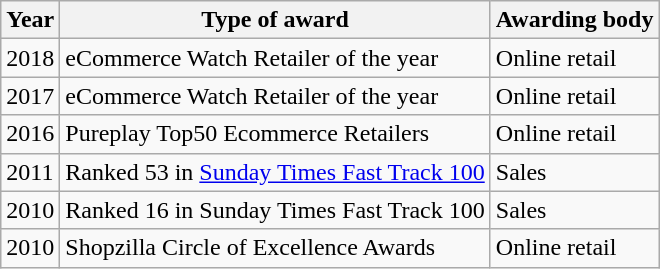<table class="wikitable">
<tr>
<th>Year</th>
<th>Type of award</th>
<th>Awarding body</th>
</tr>
<tr>
<td>2018</td>
<td>eCommerce Watch Retailer of the year</td>
<td>Online retail</td>
</tr>
<tr>
<td>2017</td>
<td>eCommerce Watch Retailer of the year</td>
<td>Online retail</td>
</tr>
<tr>
<td>2016</td>
<td>Pureplay Top50 Ecommerce Retailers</td>
<td>Online retail</td>
</tr>
<tr>
<td>2011</td>
<td>Ranked 53 in <a href='#'>Sunday Times Fast Track 100</a></td>
<td>Sales</td>
</tr>
<tr>
<td>2010</td>
<td>Ranked 16 in Sunday Times Fast Track 100</td>
<td>Sales</td>
</tr>
<tr>
<td>2010</td>
<td>Shopzilla Circle of Excellence Awards</td>
<td>Online retail</td>
</tr>
</table>
